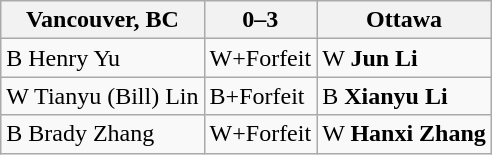<table class="wikitable">
<tr>
<th>Vancouver, BC</th>
<th>0–3</th>
<th>Ottawa</th>
</tr>
<tr>
<td>B Henry Yu</td>
<td>W+Forfeit</td>
<td>W <strong>Jun Li</strong></td>
</tr>
<tr>
<td>W Tianyu (Bill) Lin</td>
<td>B+Forfeit</td>
<td>B <strong>Xianyu Li</strong></td>
</tr>
<tr>
<td>B Brady Zhang</td>
<td>W+Forfeit</td>
<td>W <strong>Hanxi Zhang</strong></td>
</tr>
</table>
